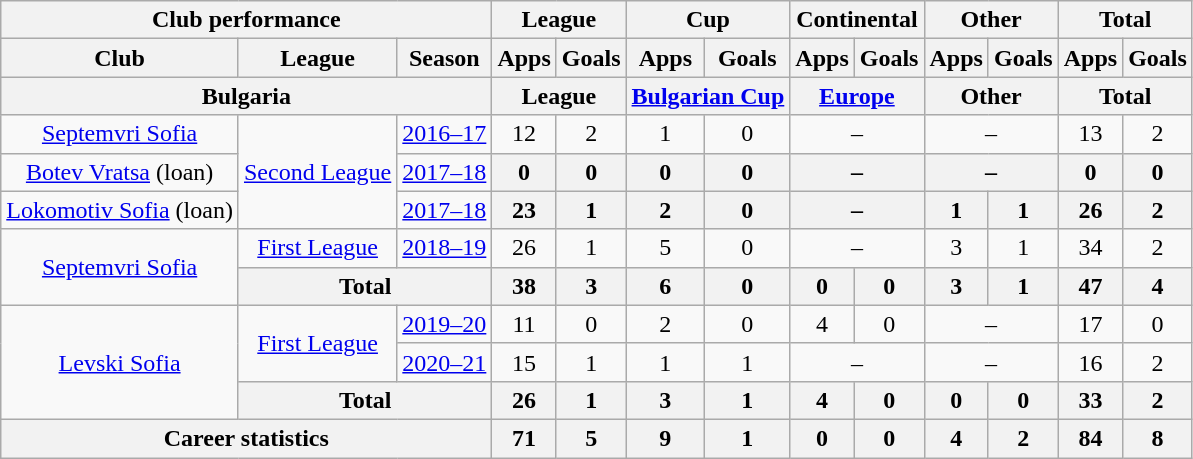<table class="wikitable" style="text-align: center">
<tr>
<th Colspan="3">Club performance</th>
<th Colspan="2">League</th>
<th Colspan="2">Cup</th>
<th Colspan="2">Continental</th>
<th Colspan="2">Other</th>
<th Colspan="3">Total</th>
</tr>
<tr>
<th>Club</th>
<th>League</th>
<th>Season</th>
<th>Apps</th>
<th>Goals</th>
<th>Apps</th>
<th>Goals</th>
<th>Apps</th>
<th>Goals</th>
<th>Apps</th>
<th>Goals</th>
<th>Apps</th>
<th>Goals</th>
</tr>
<tr>
<th Colspan="3">Bulgaria</th>
<th Colspan="2">League</th>
<th Colspan="2"><a href='#'>Bulgarian Cup</a></th>
<th Colspan="2"><a href='#'>Europe</a></th>
<th Colspan="2">Other</th>
<th Colspan="2">Total</th>
</tr>
<tr>
<td rowspan="1" valign="center"><a href='#'>Septemvri Sofia</a></td>
<td rowspan="3"><a href='#'>Second League</a></td>
<td><a href='#'>2016–17</a></td>
<td>12</td>
<td>2</td>
<td>1</td>
<td>0</td>
<td colspan="2">–</td>
<td colspan="2">–</td>
<td>13</td>
<td>2</td>
</tr>
<tr>
<td rowspan="1" valign="center"><a href='#'>Botev Vratsa</a> (loan)</td>
<td><a href='#'>2017–18</a></td>
<th>0</th>
<th>0</th>
<th>0</th>
<th>0</th>
<th colspan="2">–</th>
<th colspan="2">–</th>
<th>0</th>
<th>0</th>
</tr>
<tr>
<td rowspan="1" valign="center"><a href='#'>Lokomotiv Sofia</a> (loan)</td>
<td><a href='#'>2017–18</a></td>
<th>23</th>
<th>1</th>
<th>2</th>
<th>0</th>
<th colspan="2">–</th>
<th>1</th>
<th>1</th>
<th>26</th>
<th>2</th>
</tr>
<tr>
<td rowspan="2" valign="center"><a href='#'>Septemvri Sofia</a></td>
<td rowspan="1"><a href='#'>First League</a></td>
<td><a href='#'>2018–19</a></td>
<td>26</td>
<td>1</td>
<td>5</td>
<td>0</td>
<td colspan="2">–</td>
<td>3</td>
<td>1</td>
<td>34</td>
<td>2</td>
</tr>
<tr>
<th colspan=2>Total</th>
<th>38</th>
<th>3</th>
<th>6</th>
<th>0</th>
<th>0</th>
<th>0</th>
<th>3</th>
<th>1</th>
<th>47</th>
<th>4</th>
</tr>
<tr>
<td rowspan="3" valign="center"><a href='#'>Levski Sofia</a></td>
<td rowspan="2"><a href='#'>First League</a></td>
<td><a href='#'>2019–20</a></td>
<td>11</td>
<td>0</td>
<td>2</td>
<td>0</td>
<td>4</td>
<td>0</td>
<td colspan="2">–</td>
<td>17</td>
<td>0</td>
</tr>
<tr>
<td><a href='#'>2020–21</a></td>
<td>15</td>
<td>1</td>
<td>1</td>
<td>1</td>
<td colspan="2">–</td>
<td colspan="2">–</td>
<td>16</td>
<td>2</td>
</tr>
<tr>
<th colspan=2>Total</th>
<th>26</th>
<th>1</th>
<th>3</th>
<th>1</th>
<th>4</th>
<th>0</th>
<th>0</th>
<th>0</th>
<th>33</th>
<th>2</th>
</tr>
<tr>
<th colspan="3">Career statistics</th>
<th>71</th>
<th>5</th>
<th>9</th>
<th>1</th>
<th>0</th>
<th>0</th>
<th>4</th>
<th>2</th>
<th>84</th>
<th>8</th>
</tr>
</table>
